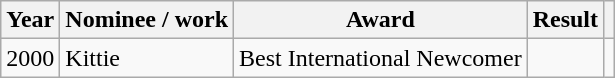<table class="wikitable">
<tr>
<th>Year</th>
<th>Nominee / work</th>
<th>Award</th>
<th>Result</th>
<th></th>
</tr>
<tr>
<td>2000</td>
<td>Kittie</td>
<td>Best International Newcomer</td>
<td></td>
<td></td>
</tr>
</table>
